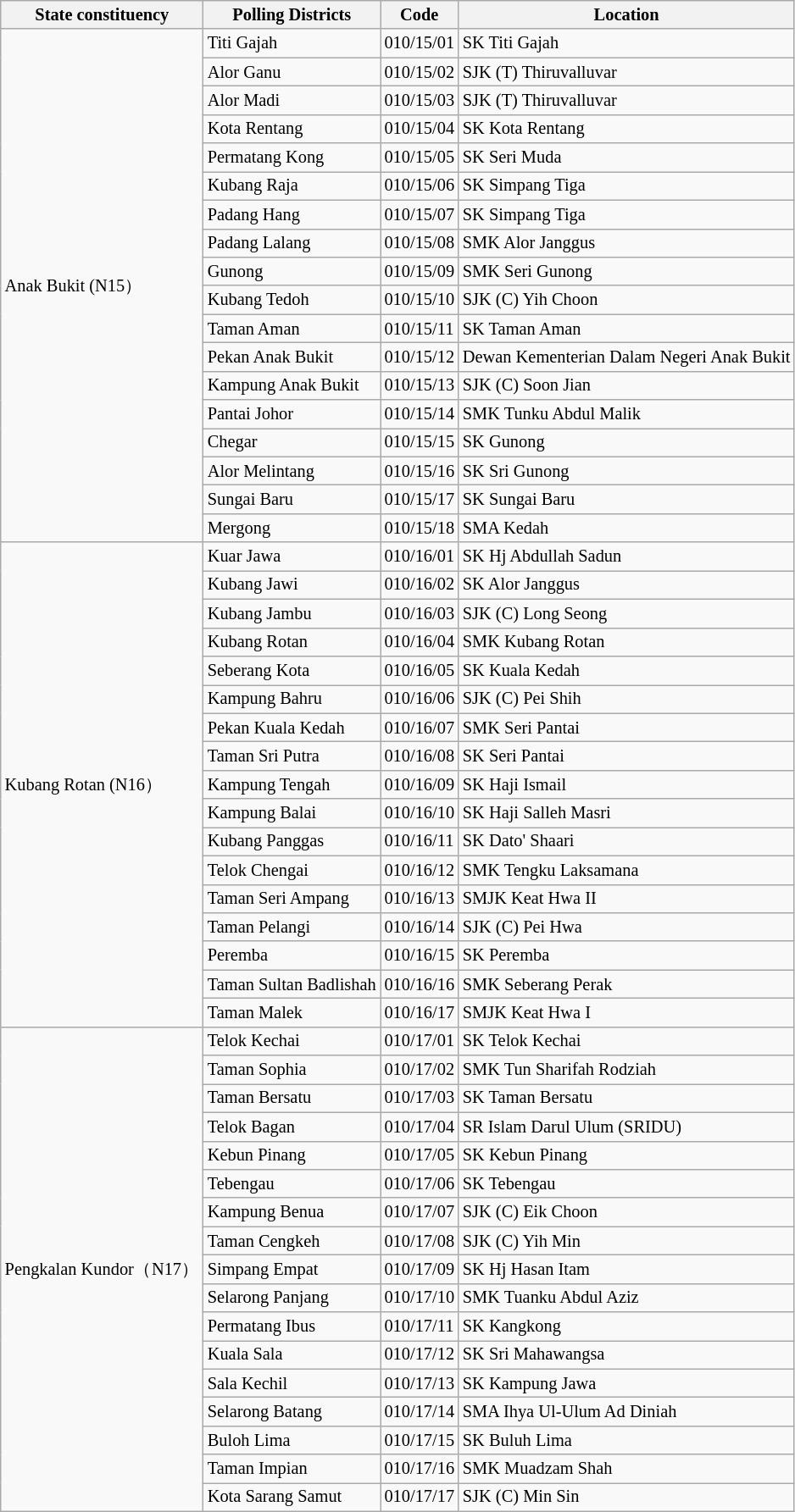<table class="wikitable sortable mw-collapsible" style="white-space:nowrap;font-size:85%">
<tr>
<th>State constituency</th>
<th>Polling Districts</th>
<th>Code</th>
<th>Location</th>
</tr>
<tr>
<td rowspan="18">Anak Bukit (N15）</td>
<td>Titi Gajah</td>
<td>010/15/01</td>
<td>SK Titi Gajah</td>
</tr>
<tr>
<td>Alor Ganu</td>
<td>010/15/02</td>
<td>SJK (T) Thiruvalluvar</td>
</tr>
<tr>
<td>Alor Madi</td>
<td>010/15/03</td>
<td>SJK (T) Thiruvalluvar</td>
</tr>
<tr>
<td>Kota Rentang</td>
<td>010/15/04</td>
<td>SK Kota Rentang</td>
</tr>
<tr>
<td>Permatang Kong</td>
<td>010/15/05</td>
<td>SK Seri Muda</td>
</tr>
<tr>
<td>Kubang Raja</td>
<td>010/15/06</td>
<td>SK Simpang Tiga</td>
</tr>
<tr>
<td>Padang Hang</td>
<td>010/15/07</td>
<td>SK Simpang Tiga</td>
</tr>
<tr>
<td>Padang Lalang</td>
<td>010/15/08</td>
<td>SMK Alor Janggus</td>
</tr>
<tr>
<td>Gunong</td>
<td>010/15/09</td>
<td>SMK Seri Gunong</td>
</tr>
<tr>
<td>Kubang Tedoh</td>
<td>010/15/10</td>
<td>SJK (C) Yih Choon</td>
</tr>
<tr>
<td>Taman Aman</td>
<td>010/15/11</td>
<td>SK Taman Aman</td>
</tr>
<tr>
<td>Pekan Anak Bukit</td>
<td>010/15/12</td>
<td>Dewan Kementerian Dalam Negeri Anak Bukit</td>
</tr>
<tr>
<td>Kampung Anak Bukit</td>
<td>010/15/13</td>
<td>SJK (C) Soon Jian</td>
</tr>
<tr>
<td>Pantai Johor</td>
<td>010/15/14</td>
<td>SMK Tunku Abdul Malik</td>
</tr>
<tr>
<td>Chegar</td>
<td>010/15/15</td>
<td>SK Gunong</td>
</tr>
<tr>
<td>Alor Melintang</td>
<td>010/15/16</td>
<td>SK Sri Gunong</td>
</tr>
<tr>
<td>Sungai Baru</td>
<td>010/15/17</td>
<td>SK Sungai Baru</td>
</tr>
<tr>
<td>Mergong</td>
<td>010/15/18</td>
<td>SMA Kedah</td>
</tr>
<tr>
<td rowspan="17">Kubang Rotan (N16）</td>
<td>Kuar Jawa</td>
<td>010/16/01</td>
<td>SK Hj Abdullah Sadun</td>
</tr>
<tr>
<td>Kubang Jawi</td>
<td>010/16/02</td>
<td>SK Alor Janggus</td>
</tr>
<tr>
<td>Kubang Jambu</td>
<td>010/16/03</td>
<td>SJK (C) Long Seong</td>
</tr>
<tr>
<td>Kubang Rotan</td>
<td>010/16/04</td>
<td>SMK Kubang Rotan</td>
</tr>
<tr>
<td>Seberang Kota</td>
<td>010/16/05</td>
<td>SK Kuala Kedah</td>
</tr>
<tr>
<td>Kampung Bahru</td>
<td>010/16/06</td>
<td>SJK (C) Pei Shih</td>
</tr>
<tr>
<td>Pekan Kuala Kedah</td>
<td>010/16/07</td>
<td>SMK Seri Pantai</td>
</tr>
<tr>
<td>Taman Sri Putra</td>
<td>010/16/08</td>
<td>SK Seri Pantai</td>
</tr>
<tr>
<td>Kampung Tengah</td>
<td>010/16/09</td>
<td>SK Haji Ismail</td>
</tr>
<tr>
<td>Kampung Balai</td>
<td>010/16/10</td>
<td>SK Haji Salleh Masri</td>
</tr>
<tr>
<td>Kubang Panggas</td>
<td>010/16/11</td>
<td>SK Dato' Shaari</td>
</tr>
<tr>
<td>Telok Chengai</td>
<td>010/16/12</td>
<td>SMK Tengku Laksamana</td>
</tr>
<tr>
<td>Taman Seri Ampang</td>
<td>010/16/13</td>
<td>SMJK Keat Hwa II</td>
</tr>
<tr>
<td>Taman Pelangi</td>
<td>010/16/14</td>
<td>SJK (C) Pei Hwa</td>
</tr>
<tr>
<td>Peremba</td>
<td>010/16/15</td>
<td>SK Peremba</td>
</tr>
<tr>
<td>Taman Sultan Badlishah</td>
<td>010/16/16</td>
<td>SMK Seberang Perak</td>
</tr>
<tr>
<td>Taman Malek</td>
<td>010/16/17</td>
<td>SMJK Keat Hwa I</td>
</tr>
<tr>
<td rowspan="17">Pengkalan Kundor（N17）</td>
<td>Telok Kechai</td>
<td>010/17/01</td>
<td>SK Telok Kechai</td>
</tr>
<tr>
<td>Taman Sophia</td>
<td>010/17/02</td>
<td>SMK Tun Sharifah Rodziah</td>
</tr>
<tr>
<td>Taman Bersatu</td>
<td>010/17/03</td>
<td>SK Taman Bersatu</td>
</tr>
<tr>
<td>Telok Bagan</td>
<td>010/17/04</td>
<td>SR Islam Darul Ulum (SRIDU)</td>
</tr>
<tr>
<td>Kebun Pinang</td>
<td>010/17/05</td>
<td>SK Kebun Pinang</td>
</tr>
<tr>
<td>Tebengau</td>
<td>010/17/06</td>
<td>SK Tebengau</td>
</tr>
<tr>
<td>Kampung Benua</td>
<td>010/17/07</td>
<td>SJK (C) Eik Choon</td>
</tr>
<tr>
<td>Taman Cengkeh</td>
<td>010/17/08</td>
<td>SJK (C) Yih Min</td>
</tr>
<tr>
<td>Simpang Empat</td>
<td>010/17/09</td>
<td>SK Hj Hasan Itam</td>
</tr>
<tr>
<td>Selarong Panjang</td>
<td>010/17/10</td>
<td>SMK Tuanku Abdul Aziz</td>
</tr>
<tr>
<td>Permatang Ibus</td>
<td>010/17/11</td>
<td>SK Kangkong</td>
</tr>
<tr>
<td>Kuala Sala</td>
<td>010/17/12</td>
<td>SK Sri Mahawangsa</td>
</tr>
<tr>
<td>Sala Kechil</td>
<td>010/17/13</td>
<td>SK Kampung Jawa</td>
</tr>
<tr>
<td>Selarong Batang</td>
<td>010/17/14</td>
<td>SMA Ihya Ul-Ulum Ad Diniah</td>
</tr>
<tr>
<td>Buloh Lima</td>
<td>010/17/15</td>
<td>SK Buluh Lima</td>
</tr>
<tr>
<td>Taman Impian</td>
<td>010/17/16</td>
<td>SMK Muadzam Shah</td>
</tr>
<tr>
<td>Kota Sarang Samut</td>
<td>010/17/17</td>
<td>SJK (C) Min Sin</td>
</tr>
</table>
